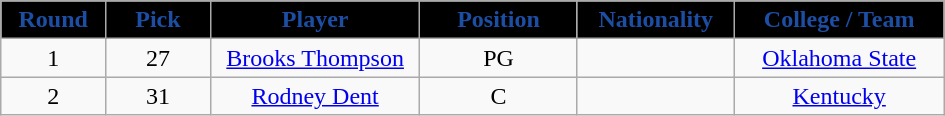<table class="wikitable sortable sortable">
<tr>
<th style="background:#000000; color:#1c4ea4; width:10%;">Round</th>
<th style="background:#000000; color:#1c4ea4; width:10%;">Pick</th>
<th style="background:#000000; color:#1c4ea4; width:20%;">Player</th>
<th style="background:#000000; color:#1c4ea4; width:15%;">Position</th>
<th style="background:#000000; color:#1c4ea4; width:15%;">Nationality</th>
<th style="background:#000000; color:#1c4ea4; width:20%;">College / Team</th>
</tr>
<tr style="text-align: center">
<td>1</td>
<td>27</td>
<td><a href='#'>Brooks Thompson</a></td>
<td>PG</td>
<td></td>
<td><a href='#'>Oklahoma State</a></td>
</tr>
<tr style="text-align: center">
<td>2</td>
<td>31</td>
<td><a href='#'>Rodney Dent</a></td>
<td>C</td>
<td></td>
<td><a href='#'>Kentucky</a></td>
</tr>
</table>
